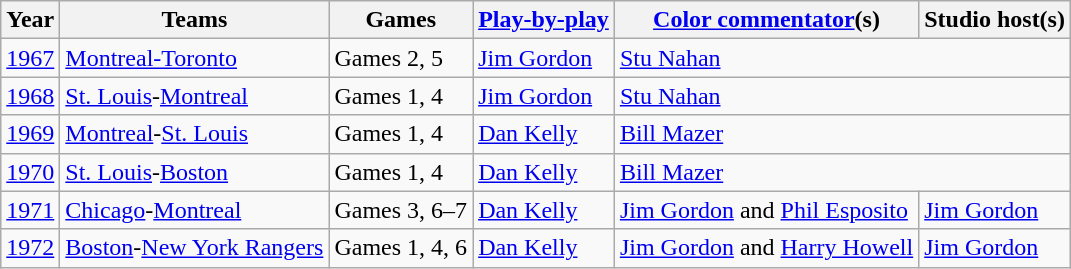<table class="wikitable">
<tr>
<th>Year</th>
<th>Teams</th>
<th>Games</th>
<th><a href='#'>Play-by-play</a></th>
<th><a href='#'>Color commentator</a>(s)</th>
<th>Studio host(s)</th>
</tr>
<tr>
<td><a href='#'>1967</a></td>
<td><a href='#'>Montreal-Toronto</a></td>
<td>Games 2, 5</td>
<td><a href='#'>Jim Gordon</a></td>
<td colspan="2"><a href='#'>Stu Nahan</a></td>
</tr>
<tr>
<td><a href='#'>1968</a></td>
<td><a href='#'>St. Louis</a>-<a href='#'>Montreal</a></td>
<td>Games 1, 4</td>
<td><a href='#'>Jim Gordon</a></td>
<td colspan="2"><a href='#'>Stu Nahan</a></td>
</tr>
<tr>
<td><a href='#'>1969</a></td>
<td><a href='#'>Montreal</a>-<a href='#'>St. Louis</a></td>
<td>Games 1, 4</td>
<td><a href='#'>Dan Kelly</a></td>
<td colspan="2"><a href='#'>Bill Mazer</a></td>
</tr>
<tr>
<td><a href='#'>1970</a></td>
<td><a href='#'>St. Louis</a>-<a href='#'>Boston</a></td>
<td>Games 1, 4</td>
<td><a href='#'>Dan Kelly</a></td>
<td colspan="2"><a href='#'>Bill Mazer</a></td>
</tr>
<tr>
<td><a href='#'>1971</a></td>
<td><a href='#'>Chicago</a>-<a href='#'>Montreal</a></td>
<td>Games 3, 6–7</td>
<td><a href='#'>Dan Kelly</a></td>
<td><a href='#'>Jim Gordon</a> and <a href='#'>Phil Esposito</a></td>
<td><a href='#'>Jim Gordon</a></td>
</tr>
<tr>
<td><a href='#'>1972</a></td>
<td><a href='#'>Boston</a>-<a href='#'>New York Rangers</a></td>
<td>Games 1, 4, 6</td>
<td><a href='#'>Dan Kelly</a></td>
<td><a href='#'>Jim Gordon</a> and <a href='#'>Harry Howell</a></td>
<td><a href='#'>Jim Gordon</a></td>
</tr>
</table>
